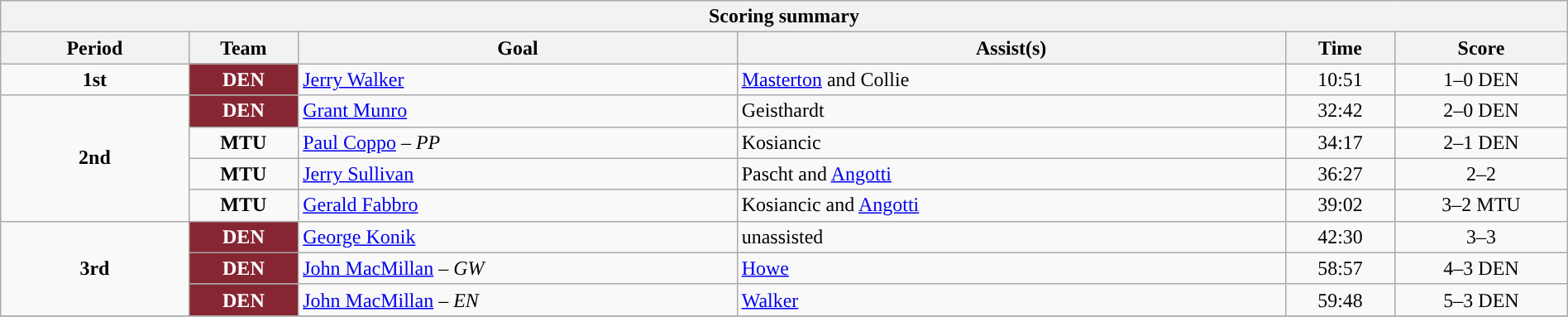<table style="width:100%;" class="wikitable">
<tr>
<th colspan=6>Scoring summary</th>
</tr>
<tr>
<th style="width:12%;">Period</th>
<th style="width:7%;">Team</th>
<th style="width:28%;">Goal</th>
<th style="width:35%;">Assist(s)</th>
<th style="width:7%;">Time</th>
<th style="width:11%;">Score</th>
</tr>
<tr>
<td style="text-align:center;" rowspan="1"><strong>1st</strong></td>
<td align=center style="color:white; background:#862633; "><strong>DEN</strong></td>
<td><a href='#'>Jerry Walker</a></td>
<td><a href='#'>Masterton</a> and Collie</td>
<td align=center>10:51</td>
<td align=center>1–0 DEN</td>
</tr>
<tr>
<td style="text-align:center;" rowspan="4"><strong>2nd</strong></td>
<td align=center style="color:white; background:#862633; "><strong>DEN</strong></td>
<td><a href='#'>Grant Munro</a></td>
<td>Geisthardt</td>
<td align=center>32:42</td>
<td align=center>2–0 DEN</td>
</tr>
<tr>
<td align=center><strong>MTU</strong></td>
<td><a href='#'>Paul Coppo</a> – <em>PP</em></td>
<td>Kosiancic</td>
<td align=center>34:17</td>
<td align=center>2–1 DEN</td>
</tr>
<tr>
<td align=center><strong>MTU</strong></td>
<td><a href='#'>Jerry Sullivan</a></td>
<td>Pascht and <a href='#'>Angotti</a></td>
<td align=center>36:27</td>
<td align=center>2–2</td>
</tr>
<tr>
<td align=center><strong>MTU</strong></td>
<td><a href='#'>Gerald Fabbro</a></td>
<td>Kosiancic and <a href='#'>Angotti</a></td>
<td align=center>39:02</td>
<td align=center>3–2 MTU</td>
</tr>
<tr>
<td style="text-align:center;" rowspan="3"><strong>3rd</strong></td>
<td align=center style="color:white; background:#862633; "><strong>DEN</strong></td>
<td><a href='#'>George Konik</a></td>
<td>unassisted</td>
<td align=center>42:30</td>
<td align=center>3–3</td>
</tr>
<tr>
<td align=center style="color:white; background:#862633; "><strong>DEN</strong></td>
<td><a href='#'>John MacMillan</a> – <em>GW</em></td>
<td><a href='#'>Howe</a></td>
<td align=center>58:57</td>
<td align=center>4–3 DEN</td>
</tr>
<tr>
<td align=center style="color:white; background:#862633; "><strong>DEN</strong></td>
<td><a href='#'>John MacMillan</a> – <em>EN</em></td>
<td><a href='#'>Walker</a></td>
<td align=center>59:48</td>
<td align=center>5–3 DEN</td>
</tr>
<tr>
</tr>
</table>
